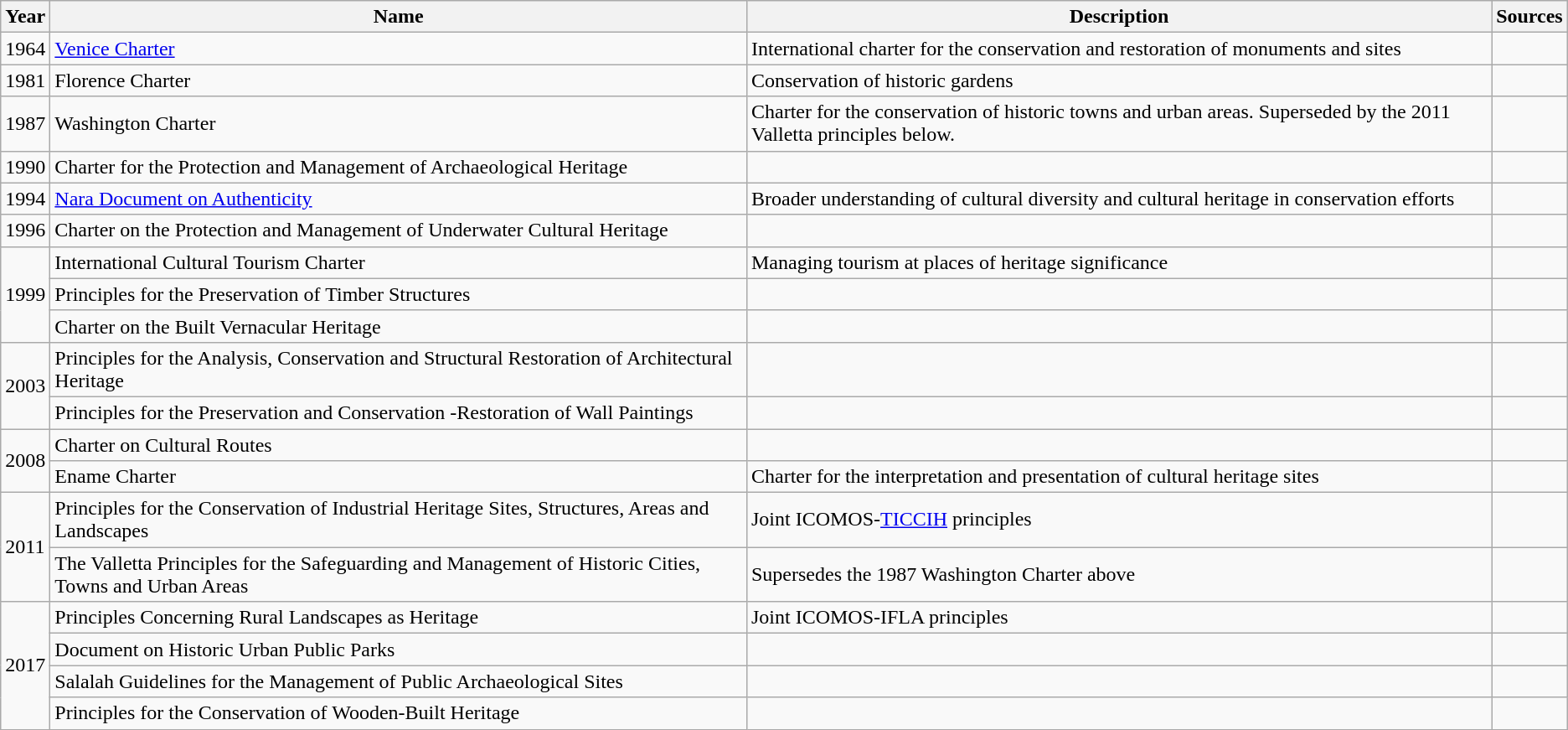<table class="wikitable">
<tr>
<th>Year</th>
<th>Name</th>
<th>Description</th>
<th>Sources</th>
</tr>
<tr>
<td>1964</td>
<td><a href='#'>Venice Charter</a></td>
<td>International charter for the conservation and restoration of monuments and sites</td>
<td></td>
</tr>
<tr>
<td>1981</td>
<td>Florence Charter</td>
<td>Conservation of historic gardens</td>
<td></td>
</tr>
<tr>
<td>1987</td>
<td>Washington Charter</td>
<td>Charter for the conservation of historic towns and urban areas. Superseded by the 2011 Valletta principles below.</td>
<td></td>
</tr>
<tr>
<td>1990</td>
<td>Charter for the Protection and Management of Archaeological Heritage</td>
<td></td>
<td></td>
</tr>
<tr>
<td>1994</td>
<td><a href='#'>Nara Document on Authenticity</a></td>
<td>Broader understanding of cultural diversity and cultural heritage in conservation efforts</td>
<td></td>
</tr>
<tr>
<td>1996</td>
<td>Charter on the Protection and Management of Underwater Cultural Heritage</td>
<td></td>
<td></td>
</tr>
<tr>
<td rowspan="3">1999</td>
<td>International Cultural Tourism Charter</td>
<td>Managing tourism at places of heritage significance</td>
<td></td>
</tr>
<tr>
<td>Principles for the Preservation of Timber Structures</td>
<td></td>
<td></td>
</tr>
<tr>
<td>Charter on the Built Vernacular Heritage</td>
<td></td>
<td></td>
</tr>
<tr>
<td rowspan="2">2003</td>
<td>Principles for the Analysis, Conservation and Structural Restoration of Architectural Heritage</td>
<td></td>
<td></td>
</tr>
<tr>
<td>Principles for the Preservation and Conservation -Restoration of Wall Paintings</td>
<td></td>
<td></td>
</tr>
<tr>
<td rowspan="2">2008</td>
<td>Charter on Cultural Routes</td>
<td></td>
<td></td>
</tr>
<tr>
<td>Ename Charter</td>
<td>Charter for the interpretation and presentation of cultural heritage sites</td>
<td></td>
</tr>
<tr>
<td rowspan="2">2011</td>
<td>Principles for the Conservation of Industrial Heritage Sites, Structures, Areas and Landscapes</td>
<td>Joint ICOMOS-<a href='#'>TICCIH</a> principles</td>
<td></td>
</tr>
<tr>
<td>The Valletta Principles for the Safeguarding and Management of Historic Cities, Towns and Urban Areas</td>
<td>Supersedes the 1987 Washington Charter above</td>
<td></td>
</tr>
<tr>
<td rowspan="4">2017</td>
<td>Principles Concerning Rural Landscapes as Heritage</td>
<td>Joint ICOMOS-IFLA principles</td>
<td></td>
</tr>
<tr>
<td>Document on Historic Urban Public Parks</td>
<td></td>
<td></td>
</tr>
<tr>
<td>Salalah Guidelines for the Management of Public Archaeological Sites</td>
<td></td>
<td></td>
</tr>
<tr>
<td>Principles for the Conservation of Wooden-Built Heritage</td>
<td></td>
<td></td>
</tr>
</table>
